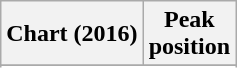<table class="wikitable sortable plainrowheaders" style="text-align:center">
<tr>
<th scope="col">Chart (2016)</th>
<th scope="col">Peak<br> position</th>
</tr>
<tr>
</tr>
<tr>
</tr>
<tr>
</tr>
<tr>
</tr>
<tr>
</tr>
<tr>
</tr>
<tr>
</tr>
<tr>
</tr>
</table>
